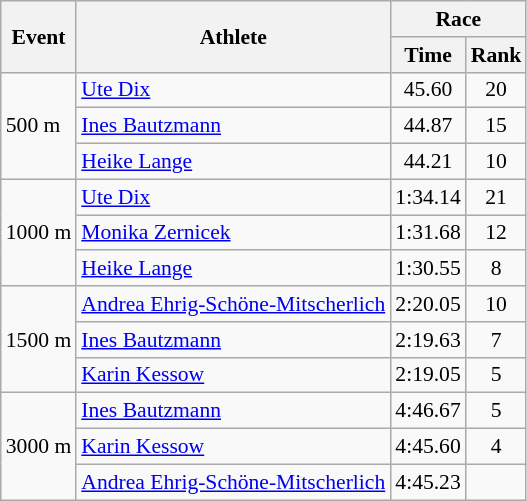<table class="wikitable" border="1" style="font-size:90%">
<tr>
<th rowspan=2>Event</th>
<th rowspan=2>Athlete</th>
<th colspan=2>Race</th>
</tr>
<tr>
<th>Time</th>
<th>Rank</th>
</tr>
<tr>
<td rowspan=3>500 m</td>
<td><a href='#'>Ute Dix</a></td>
<td align=center>45.60</td>
<td align=center>20</td>
</tr>
<tr>
<td><a href='#'>Ines Bautzmann</a></td>
<td align=center>44.87</td>
<td align=center>15</td>
</tr>
<tr>
<td><a href='#'>Heike Lange</a></td>
<td align=center>44.21</td>
<td align=center>10</td>
</tr>
<tr>
<td rowspan=3>1000 m</td>
<td><a href='#'>Ute Dix</a></td>
<td align=center>1:34.14</td>
<td align=center>21</td>
</tr>
<tr>
<td><a href='#'>Monika Zernicek</a></td>
<td align=center>1:31.68</td>
<td align=center>12</td>
</tr>
<tr>
<td><a href='#'>Heike Lange</a></td>
<td align=center>1:30.55</td>
<td align=center>8</td>
</tr>
<tr>
<td rowspan=3>1500 m</td>
<td><a href='#'>Andrea Ehrig-Schöne-Mitscherlich</a></td>
<td align=center>2:20.05</td>
<td align=center>10</td>
</tr>
<tr>
<td><a href='#'>Ines Bautzmann</a></td>
<td align=center>2:19.63</td>
<td align=center>7</td>
</tr>
<tr>
<td><a href='#'>Karin Kessow</a></td>
<td align=center>2:19.05</td>
<td align=center>5</td>
</tr>
<tr>
<td rowspan=3>3000 m</td>
<td><a href='#'>Ines Bautzmann</a></td>
<td align=center>4:46.67</td>
<td align=center>5</td>
</tr>
<tr>
<td><a href='#'>Karin Kessow</a></td>
<td align=center>4:45.60</td>
<td align=center>4</td>
</tr>
<tr>
<td><a href='#'>Andrea Ehrig-Schöne-Mitscherlich</a></td>
<td align=center>4:45.23</td>
<td align=center></td>
</tr>
</table>
